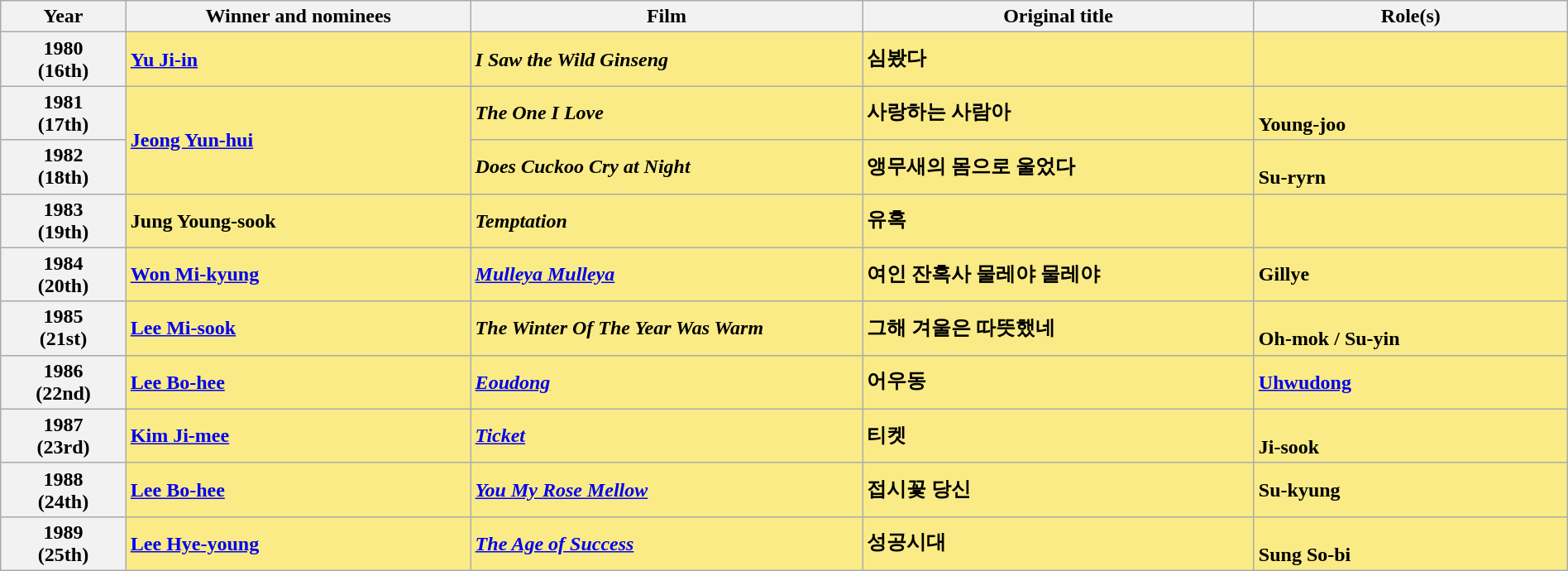<table class="wikitable" style="width:100%;" cellpadding="6">
<tr>
<th style="width:8%;">Year</th>
<th style="width:22%;">Winner and nominees</th>
<th style="width:25%;">Film</th>
<th style="width:25%;">Original title</th>
<th style="width:20%;">Role(s)</th>
</tr>
<tr>
<th>1980<br>(16th)</th>
<td style="background:#FAEB86;"><strong><a href='#'>Yu Ji-in</a> </strong></td>
<td style="background:#FAEB86;"><strong><em>I Saw the Wild Ginseng</em></strong></td>
<td style="background:#FAEB86;"><strong>심봤다</strong></td>
<td style="background:#FAEB86;"></td>
</tr>
<tr>
<th>1981<br>(17th)</th>
<td style="background:#FAEB86;" rowspan="2"><strong><a href='#'>Jeong Yun-hui</a> </strong></td>
<td style="background:#FAEB86;"><strong><em>The One I Love</em></strong></td>
<td style="background:#FAEB86;"><strong>사랑하는 사람아</strong></td>
<td style="background:#FAEB86;"><br><strong>Young-joo</strong></td>
</tr>
<tr>
<th>1982<br>(18th)</th>
<td style="background:#FAEB86;"><strong><em>Does Cuckoo Cry at Night</em></strong></td>
<td style="background:#FAEB86;"><strong>앵무새의 몸으로 울었다</strong></td>
<td style="background:#FAEB86;"><br><strong>Su-ryrn</strong></td>
</tr>
<tr>
<th>1983<br>(19th)</th>
<td style="background:#FAEB86;"><strong>Jung Young-sook </strong></td>
<td style="background:#FAEB86;"><strong><em>Temptation</em></strong></td>
<td style="background:#FAEB86;"><strong>유혹</strong></td>
<td style="background:#FAEB86;"></td>
</tr>
<tr>
<th>1984<br>(20th)</th>
<td style="background:#FAEB86;"><strong><a href='#'>Won Mi-kyung</a> </strong></td>
<td style="background:#FAEB86;"><strong><em><a href='#'>Mulleya Mulleya</a></em></strong></td>
<td style="background:#FAEB86;"><strong>여인 잔혹사 물레야 물레야</strong></td>
<td style="background:#FAEB86;"><strong>Gillye</strong></td>
</tr>
<tr>
<th>1985<br>(21st)</th>
<td style="background:#FAEB86;"><strong><a href='#'>Lee Mi-sook</a> </strong></td>
<td style="background:#FAEB86;"><strong><em>The Winter Of The Year Was Warm</em></strong></td>
<td style="background:#FAEB86;"><strong>그해 겨울은 따뜻했네</strong></td>
<td style="background:#FAEB86;"><br><strong>Oh-mok / Su-yin</strong></td>
</tr>
<tr>
<th>1986<br>(22nd)</th>
<td style="background:#FAEB86;"><strong><a href='#'>Lee Bo-hee</a> </strong></td>
<td style="background:#FAEB86;"><strong><em><a href='#'>Eoudong</a></em></strong></td>
<td style="background:#FAEB86;"><strong>어우동</strong></td>
<td style="background:#FAEB86;"><strong><a href='#'>Uhwudong</a></strong></td>
</tr>
<tr>
<th>1987<br>(23rd)</th>
<td style="background:#FAEB86;"><strong><a href='#'>Kim Ji-mee</a> </strong></td>
<td style="background:#FAEB86;"><em><a href='#'><strong>Ticket</strong></a></em></td>
<td style="background:#FAEB86;"><strong>티켓</strong></td>
<td style="background:#FAEB86;"><br><strong>Ji-sook</strong></td>
</tr>
<tr>
<th>1988<br>(24th)</th>
<td style="background:#FAEB86;"><strong><a href='#'>Lee Bo-hee</a> </strong></td>
<td style="background:#FAEB86;"><strong><em><a href='#'>You My Rose Mellow</a></em></strong></td>
<td style="background:#FAEB86;"><strong>접시꽃 당신</strong></td>
<td style="background:#FAEB86;"><strong>Su-kyung</strong></td>
</tr>
<tr>
<th>1989<br>(25th)</th>
<td style="background:#FAEB86;"><strong><a href='#'>Lee Hye-young</a> </strong></td>
<td style="background:#FAEB86;"><strong><em><a href='#'>The Age of Success</a></em></strong></td>
<td style="background:#FAEB86;"><strong>성공시대</strong></td>
<td style="background:#FAEB86;"><br><strong>Sung So-bi</strong></td>
</tr>
</table>
